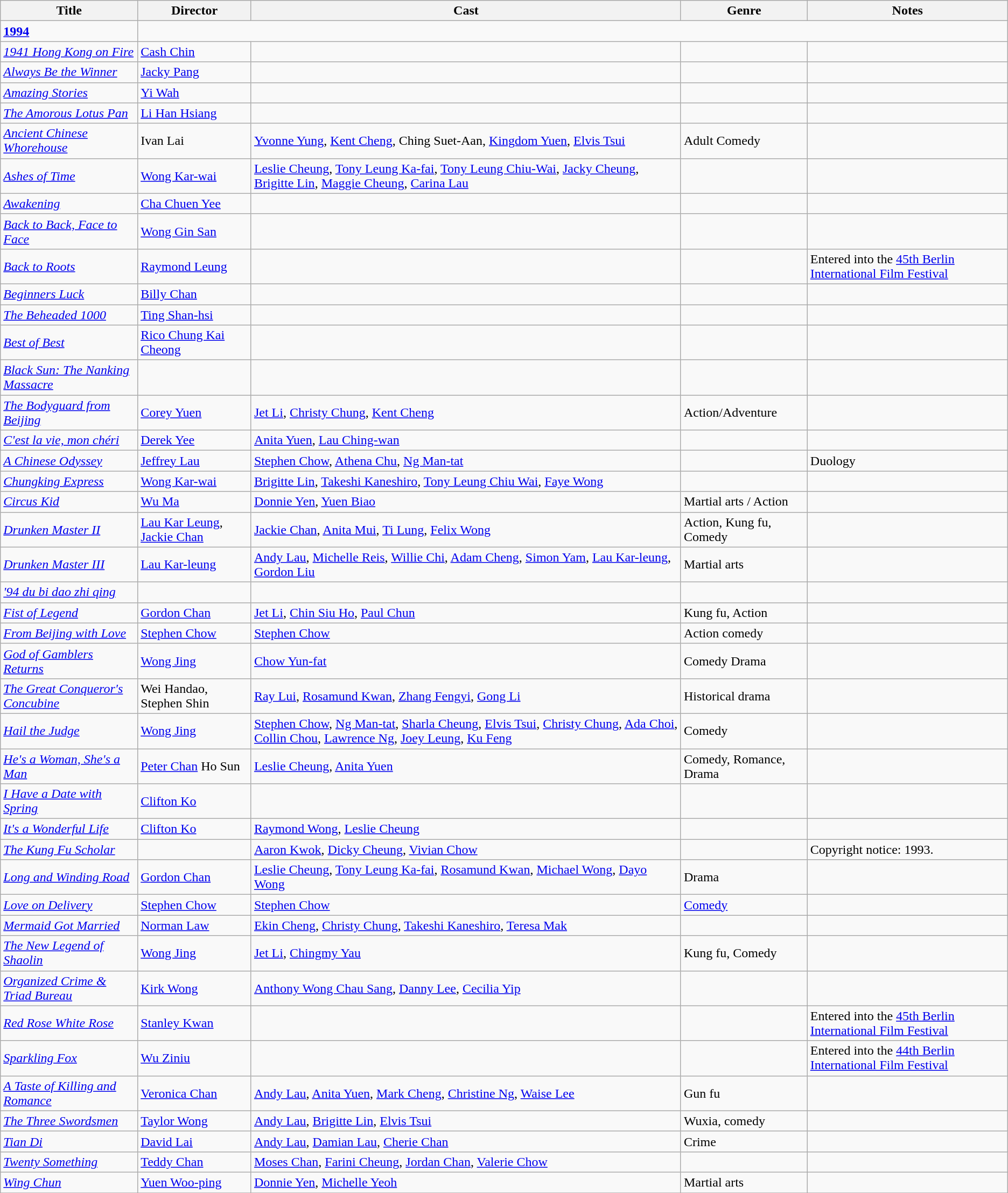<table class="wikitable">
<tr>
<th>Title</th>
<th>Director</th>
<th>Cast</th>
<th>Genre</th>
<th>Notes</th>
</tr>
<tr>
<td><strong><a href='#'>1994</a></strong></td>
</tr>
<tr>
<td><em><a href='#'>1941 Hong Kong on Fire</a></em></td>
<td><a href='#'>Cash Chin</a></td>
<td></td>
<td></td>
<td></td>
</tr>
<tr>
<td><em><a href='#'>Always Be the Winner</a></em></td>
<td><a href='#'>Jacky Pang</a></td>
<td></td>
<td></td>
<td></td>
</tr>
<tr>
<td><em><a href='#'>Amazing Stories</a></em></td>
<td><a href='#'>Yi Wah</a></td>
<td></td>
<td></td>
<td></td>
</tr>
<tr>
<td><em><a href='#'>The Amorous Lotus Pan</a></em></td>
<td><a href='#'>Li Han Hsiang</a></td>
<td></td>
<td></td>
<td></td>
</tr>
<tr>
<td><em><a href='#'>Ancient Chinese Whorehouse</a></em></td>
<td>Ivan Lai</td>
<td><a href='#'>Yvonne Yung</a>, <a href='#'>Kent Cheng</a>, Ching Suet-Aan, <a href='#'>Kingdom Yuen</a>, <a href='#'>Elvis Tsui</a></td>
<td>Adult Comedy</td>
<td></td>
</tr>
<tr>
<td><em><a href='#'>Ashes of Time</a></em></td>
<td><a href='#'>Wong Kar-wai</a></td>
<td><a href='#'>Leslie Cheung</a>, <a href='#'>Tony Leung Ka-fai</a>, <a href='#'>Tony Leung Chiu-Wai</a>, <a href='#'>Jacky Cheung</a>, <a href='#'>Brigitte Lin</a>, <a href='#'>Maggie Cheung</a>, <a href='#'>Carina Lau</a></td>
<td></td>
<td></td>
</tr>
<tr>
<td><em><a href='#'>Awakening</a></em></td>
<td><a href='#'>Cha Chuen Yee</a></td>
<td></td>
<td></td>
<td></td>
</tr>
<tr>
<td><em><a href='#'>Back to Back, Face to Face</a></em></td>
<td><a href='#'>Wong Gin San</a></td>
<td></td>
<td></td>
<td></td>
</tr>
<tr>
<td><em><a href='#'>Back to Roots</a></em></td>
<td><a href='#'>Raymond Leung</a></td>
<td></td>
<td></td>
<td>Entered into the <a href='#'>45th Berlin International Film Festival</a></td>
</tr>
<tr>
<td><em><a href='#'>Beginners Luck</a></em></td>
<td><a href='#'>Billy Chan</a></td>
<td></td>
<td></td>
<td></td>
</tr>
<tr>
<td><em><a href='#'>The Beheaded 1000</a></em></td>
<td><a href='#'>Ting Shan-hsi</a></td>
<td></td>
<td></td>
<td></td>
</tr>
<tr>
<td><em><a href='#'>Best of Best</a></em></td>
<td><a href='#'>Rico Chung Kai Cheong</a></td>
<td></td>
<td></td>
<td></td>
</tr>
<tr>
<td><em><a href='#'>Black Sun: The Nanking Massacre</a></em></td>
<td></td>
<td></td>
<td></td>
<td></td>
</tr>
<tr>
<td><em><a href='#'>The Bodyguard from Beijing</a></em></td>
<td><a href='#'>Corey Yuen</a></td>
<td><a href='#'>Jet Li</a>, <a href='#'>Christy Chung</a>, <a href='#'>Kent Cheng</a></td>
<td>Action/Adventure</td>
<td></td>
</tr>
<tr>
<td><em><a href='#'>C'est la vie, mon chéri</a></em></td>
<td><a href='#'>Derek Yee</a></td>
<td><a href='#'>Anita Yuen</a>, <a href='#'>Lau Ching-wan</a></td>
<td></td>
<td></td>
</tr>
<tr>
<td><em><a href='#'>A Chinese Odyssey</a></em></td>
<td><a href='#'>Jeffrey Lau</a></td>
<td><a href='#'>Stephen Chow</a>, <a href='#'>Athena Chu</a>, <a href='#'>Ng Man-tat</a></td>
<td></td>
<td>Duology</td>
</tr>
<tr>
<td><em><a href='#'>Chungking Express</a></em></td>
<td><a href='#'>Wong Kar-wai</a></td>
<td><a href='#'>Brigitte Lin</a>, <a href='#'>Takeshi Kaneshiro</a>, <a href='#'>Tony Leung Chiu Wai</a>, <a href='#'>Faye Wong</a></td>
<td></td>
<td></td>
</tr>
<tr>
<td><em><a href='#'>Circus Kid</a></em></td>
<td><a href='#'>Wu Ma</a></td>
<td><a href='#'>Donnie Yen</a>, <a href='#'>Yuen Biao</a></td>
<td>Martial arts / Action</td>
<td></td>
</tr>
<tr>
<td><em><a href='#'>Drunken Master II</a></em></td>
<td><a href='#'>Lau Kar Leung</a>, <a href='#'>Jackie Chan</a></td>
<td><a href='#'>Jackie Chan</a>, <a href='#'>Anita Mui</a>, <a href='#'>Ti Lung</a>, <a href='#'>Felix Wong</a></td>
<td>Action, Kung fu, Comedy</td>
<td></td>
</tr>
<tr>
<td><em><a href='#'>Drunken Master III</a></em></td>
<td><a href='#'>Lau Kar-leung</a></td>
<td><a href='#'>Andy Lau</a>, <a href='#'>Michelle Reis</a>, <a href='#'>Willie Chi</a>, <a href='#'>Adam Cheng</a>, <a href='#'>Simon Yam</a>, <a href='#'>Lau Kar-leung</a>, <a href='#'>Gordon Liu</a></td>
<td>Martial arts</td>
<td></td>
</tr>
<tr>
<td><em><a href='#'>'94 du bi dao zhi qing</a></em></td>
<td></td>
<td></td>
<td></td>
<td></td>
</tr>
<tr>
<td><em><a href='#'>Fist of Legend</a></em></td>
<td><a href='#'>Gordon Chan</a></td>
<td><a href='#'>Jet Li</a>, <a href='#'>Chin Siu Ho</a>, <a href='#'>Paul Chun</a></td>
<td>Kung fu, Action</td>
<td></td>
</tr>
<tr>
<td><em><a href='#'>From Beijing with Love</a></em></td>
<td><a href='#'>Stephen Chow</a></td>
<td><a href='#'>Stephen Chow</a></td>
<td>Action comedy</td>
<td></td>
</tr>
<tr>
<td><em><a href='#'>God of Gamblers Returns</a></em></td>
<td><a href='#'>Wong Jing</a></td>
<td><a href='#'>Chow Yun-fat</a></td>
<td>Comedy Drama</td>
<td></td>
</tr>
<tr>
<td><em><a href='#'>The Great Conqueror's Concubine</a></em></td>
<td>Wei Handao, Stephen Shin</td>
<td><a href='#'>Ray Lui</a>, <a href='#'>Rosamund Kwan</a>, <a href='#'>Zhang Fengyi</a>, <a href='#'>Gong Li</a></td>
<td>Historical drama</td>
<td></td>
</tr>
<tr>
<td><em><a href='#'>Hail the Judge</a></em></td>
<td><a href='#'>Wong Jing</a></td>
<td><a href='#'>Stephen Chow</a>, <a href='#'>Ng Man-tat</a>, <a href='#'>Sharla Cheung</a>, <a href='#'>Elvis Tsui</a>, <a href='#'>Christy Chung</a>, <a href='#'>Ada Choi</a>, <a href='#'>Collin Chou</a>, <a href='#'>Lawrence Ng</a>, <a href='#'>Joey Leung</a>, <a href='#'>Ku Feng</a></td>
<td>Comedy</td>
<td></td>
</tr>
<tr>
<td><em><a href='#'>He's a Woman, She's a Man</a></em></td>
<td><a href='#'>Peter Chan</a> Ho Sun</td>
<td><a href='#'>Leslie Cheung</a>, <a href='#'>Anita Yuen</a></td>
<td>Comedy, Romance, Drama</td>
<td></td>
</tr>
<tr>
<td><em><a href='#'>I Have a Date with Spring</a></em></td>
<td><a href='#'>Clifton Ko</a></td>
<td></td>
<td></td>
<td></td>
</tr>
<tr>
<td><em><a href='#'>It's a Wonderful Life</a></em></td>
<td><a href='#'>Clifton Ko</a></td>
<td><a href='#'>Raymond Wong</a>, <a href='#'>Leslie Cheung</a></td>
<td></td>
<td></td>
</tr>
<tr>
<td><em><a href='#'>The Kung Fu Scholar</a></em></td>
<td></td>
<td><a href='#'>Aaron Kwok</a>, <a href='#'>Dicky Cheung</a>, <a href='#'>Vivian Chow</a></td>
<td></td>
<td>Copyright notice: 1993.</td>
</tr>
<tr>
<td><em><a href='#'>Long and Winding Road</a></em></td>
<td><a href='#'>Gordon Chan</a></td>
<td><a href='#'>Leslie Cheung</a>, <a href='#'>Tony Leung Ka-fai</a>, <a href='#'>Rosamund Kwan</a>, <a href='#'>Michael Wong</a>, <a href='#'>Dayo Wong</a></td>
<td>Drama</td>
<td></td>
</tr>
<tr>
<td><em><a href='#'>Love on Delivery</a></em></td>
<td><a href='#'>Stephen Chow</a></td>
<td><a href='#'>Stephen Chow</a></td>
<td><a href='#'>Comedy</a></td>
<td></td>
</tr>
<tr>
<td><em><a href='#'>Mermaid Got Married</a></em></td>
<td><a href='#'>Norman Law</a></td>
<td><a href='#'>Ekin Cheng</a>, <a href='#'>Christy Chung</a>, <a href='#'>Takeshi Kaneshiro</a>, <a href='#'>Teresa Mak</a></td>
<td></td>
<td></td>
</tr>
<tr>
<td><em><a href='#'>The New Legend of Shaolin</a></em></td>
<td><a href='#'>Wong Jing</a></td>
<td><a href='#'>Jet Li</a>, <a href='#'>Chingmy Yau</a></td>
<td>Kung fu, Comedy</td>
<td></td>
</tr>
<tr>
<td><em><a href='#'>Organized Crime & Triad Bureau</a></em></td>
<td><a href='#'>Kirk Wong</a></td>
<td><a href='#'>Anthony Wong Chau Sang</a>, <a href='#'>Danny Lee</a>, <a href='#'>Cecilia Yip</a></td>
<td></td>
<td></td>
</tr>
<tr>
<td><em><a href='#'>Red Rose White Rose</a></em></td>
<td><a href='#'>Stanley Kwan</a></td>
<td></td>
<td></td>
<td>Entered into the <a href='#'>45th Berlin International Film Festival</a></td>
</tr>
<tr>
<td><em><a href='#'>Sparkling Fox</a></em></td>
<td><a href='#'>Wu Ziniu</a></td>
<td></td>
<td></td>
<td>Entered into the <a href='#'>44th Berlin International Film Festival</a></td>
</tr>
<tr>
<td><em><a href='#'>A Taste of Killing and Romance</a></em></td>
<td><a href='#'>Veronica Chan</a></td>
<td><a href='#'>Andy Lau</a>, <a href='#'>Anita Yuen</a>, <a href='#'>Mark Cheng</a>, <a href='#'>Christine Ng</a>, <a href='#'>Waise Lee</a></td>
<td>Gun fu</td>
<td></td>
</tr>
<tr>
<td><em><a href='#'>The Three Swordsmen</a></em></td>
<td><a href='#'>Taylor Wong</a></td>
<td><a href='#'>Andy Lau</a>, <a href='#'>Brigitte Lin</a>, <a href='#'>Elvis Tsui</a></td>
<td>Wuxia, comedy</td>
<td></td>
</tr>
<tr>
<td><em><a href='#'>Tian Di</a></em></td>
<td><a href='#'>David Lai</a></td>
<td><a href='#'>Andy Lau</a>, <a href='#'>Damian Lau</a>, <a href='#'>Cherie Chan</a></td>
<td>Crime</td>
<td></td>
</tr>
<tr>
<td><em><a href='#'>Twenty Something</a></em></td>
<td><a href='#'>Teddy Chan</a></td>
<td><a href='#'>Moses Chan</a>, <a href='#'>Farini Cheung</a>, <a href='#'>Jordan Chan</a>, <a href='#'>Valerie Chow</a></td>
<td></td>
<td></td>
</tr>
<tr>
<td><em><a href='#'>Wing Chun</a></em></td>
<td><a href='#'>Yuen Woo-ping</a></td>
<td><a href='#'>Donnie Yen</a>, <a href='#'>Michelle Yeoh</a></td>
<td>Martial arts</td>
<td></td>
</tr>
<tr>
</tr>
</table>
